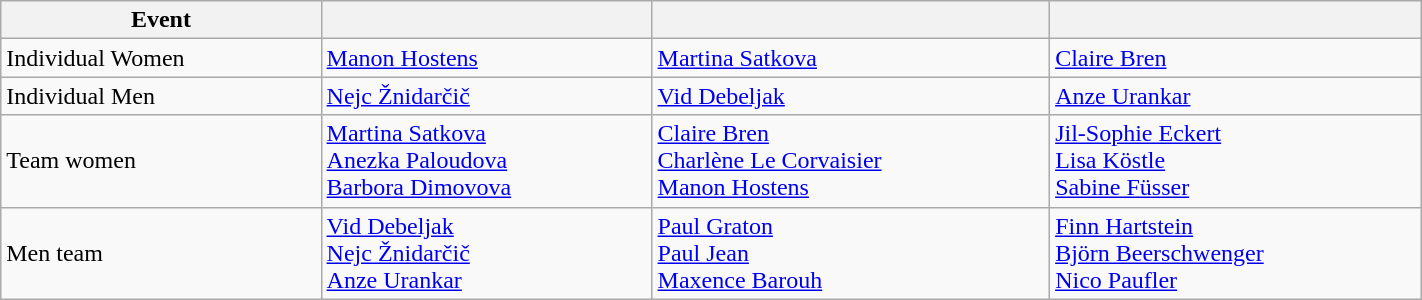<table class="wikitable" width=75% style="font-size:100%; text-align:left;">
<tr>
<th>Event</th>
<th></th>
<th></th>
<th></th>
</tr>
<tr>
<td>Individual Women</td>
<td><a href='#'>Manon Hostens</a><br></td>
<td><a href='#'>Martina Satkova</a><br></td>
<td><a href='#'>Claire Bren</a><br></td>
</tr>
<tr>
<td>Individual Men</td>
<td><a href='#'>Nejc Žnidarčič</a><br></td>
<td><a href='#'>Vid Debeljak</a><br></td>
<td><a href='#'>Anze Urankar</a><br></td>
</tr>
<tr>
<td>Team women</td>
<td><a href='#'>Martina Satkova</a><br><a href='#'>Anezka Paloudova</a><br><a href='#'>Barbora Dimovova</a><br></td>
<td><a href='#'>Claire Bren</a><br><a href='#'>Charlène Le Corvaisier</a><br><a href='#'>Manon Hostens</a><br></td>
<td><a href='#'>Jil-Sophie Eckert</a><br><a href='#'>Lisa Köstle</a><br><a href='#'>Sabine Füsser</a><br></td>
</tr>
<tr>
<td>Men team</td>
<td><a href='#'>Vid Debeljak</a><br><a href='#'>Nejc Žnidarčič</a><br><a href='#'>Anze Urankar</a><br></td>
<td><a href='#'>Paul Graton</a><br><a href='#'>Paul Jean</a><br><a href='#'>Maxence Barouh</a><br></td>
<td><a href='#'>Finn Hartstein</a><br><a href='#'>Björn Beerschwenger</a><br><a href='#'>Nico Paufler</a><br></td>
</tr>
</table>
